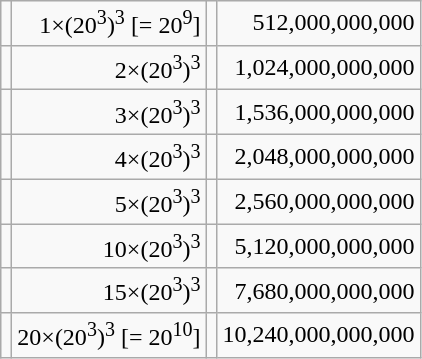<table class=wikitable style="text-align:right;">
<tr>
<td align=left></td>
<td>1×(20<sup>3</sup>)<sup>3</sup> [= 20<sup>9</sup>]</td>
<td></td>
<td>512,000,000,000</td>
</tr>
<tr>
<td align=left></td>
<td>2×(20<sup>3</sup>)<sup>3</sup></td>
<td></td>
<td>1,024,000,000,000</td>
</tr>
<tr>
<td align=left></td>
<td>3×(20<sup>3</sup>)<sup>3</sup></td>
<td></td>
<td>1,536,000,000,000</td>
</tr>
<tr>
<td align=left></td>
<td>4×(20<sup>3</sup>)<sup>3</sup></td>
<td></td>
<td>2,048,000,000,000</td>
</tr>
<tr>
<td align=left></td>
<td>5×(20<sup>3</sup>)<sup>3</sup></td>
<td></td>
<td>2,560,000,000,000</td>
</tr>
<tr>
<td align=left></td>
<td>10×(20<sup>3</sup>)<sup>3</sup></td>
<td></td>
<td>5,120,000,000,000</td>
</tr>
<tr>
<td align=left></td>
<td>15×(20<sup>3</sup>)<sup>3</sup></td>
<td></td>
<td>7,680,000,000,000</td>
</tr>
<tr>
<td align=left></td>
<td>20×(20<sup>3</sup>)<sup>3</sup> [= 20<sup>10</sup>]</td>
<td></td>
<td>10,240,000,000,000</td>
</tr>
</table>
